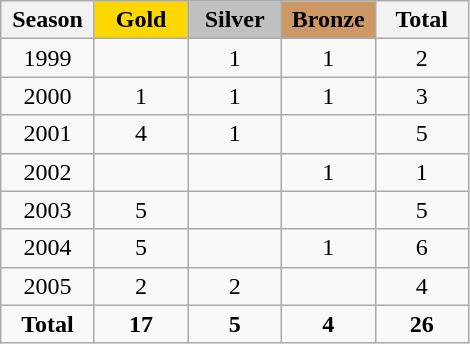<table class="wikitable" style="text-align:center;">
<tr>
<th width = "55">Season</th>
<th width = "55" style="background: gold;">Gold</th>
<th width = "55" style="background: silver;">Silver</th>
<th width = "55" style="background: #cc9966;">Bronze</th>
<th width = "55">Total</th>
</tr>
<tr>
<td>1999</td>
<td></td>
<td>1</td>
<td>1</td>
<td>2</td>
</tr>
<tr>
<td>2000</td>
<td>1</td>
<td>1</td>
<td>1</td>
<td>3</td>
</tr>
<tr>
<td>2001</td>
<td>4</td>
<td>1</td>
<td></td>
<td>5</td>
</tr>
<tr>
<td>2002</td>
<td></td>
<td></td>
<td>1</td>
<td>1</td>
</tr>
<tr>
<td>2003</td>
<td>5</td>
<td></td>
<td></td>
<td>5</td>
</tr>
<tr>
<td>2004</td>
<td>5</td>
<td></td>
<td>1</td>
<td>6</td>
</tr>
<tr>
<td>2005</td>
<td>2</td>
<td>2</td>
<td></td>
<td>4</td>
</tr>
<tr>
<td><strong>Total</strong></td>
<td><strong>17</strong></td>
<td><strong>5</strong></td>
<td><strong>4</strong></td>
<td><strong>26</strong></td>
</tr>
</table>
